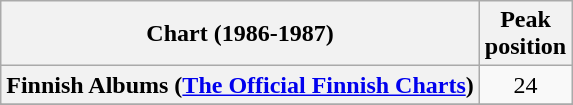<table class="wikitable sortable plainrowheaders" style="text-align:center">
<tr>
<th scope="col">Chart (1986-1987)</th>
<th scope="col">Peak<br> position</th>
</tr>
<tr>
<th scope="row">Finnish Albums (<a href='#'>The Official Finnish Charts</a>)</th>
<td align="center">24</td>
</tr>
<tr>
</tr>
<tr>
</tr>
<tr>
</tr>
<tr>
</tr>
</table>
